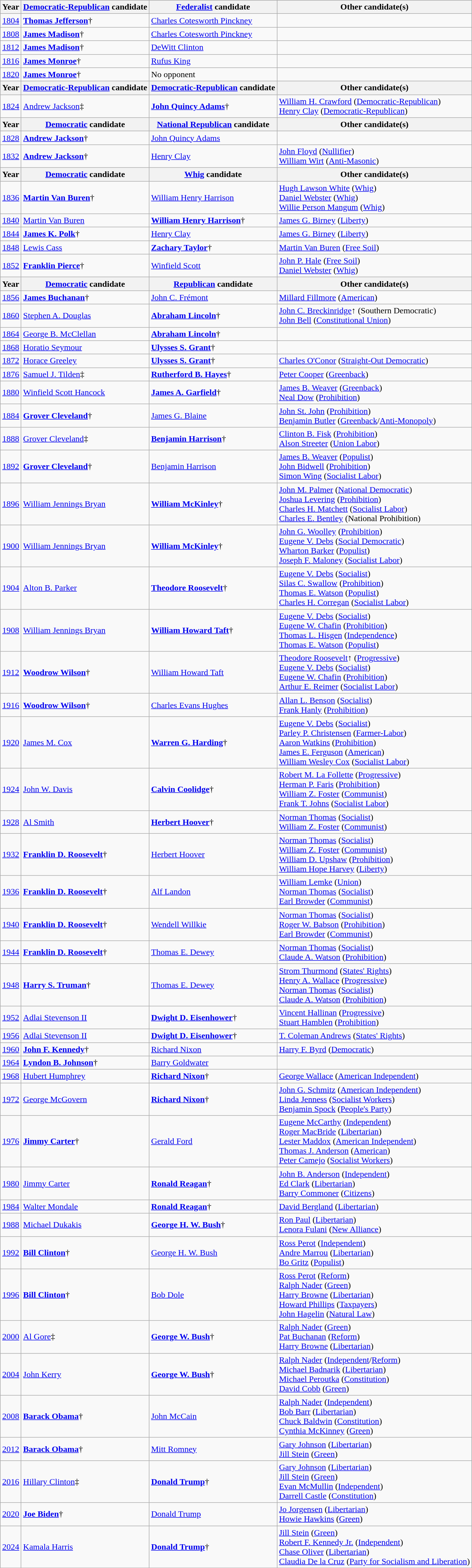<table class="wikitable">
<tr style="background:#ccc;">
<th>Year</th>
<th><a href='#'>Democratic-Republican</a> candidate</th>
<th><a href='#'>Federalist</a> candidate</th>
<th>Other candidate(s)</th>
</tr>
<tr>
<td align=center><a href='#'>1804</a></td>
<td><strong><a href='#'>Thomas Jefferson</a></strong>†</td>
<td><a href='#'>Charles Cotesworth Pinckney</a></td>
<td></td>
</tr>
<tr>
<td align=center><a href='#'>1808</a></td>
<td><strong><a href='#'>James Madison</a></strong>†</td>
<td><a href='#'>Charles Cotesworth Pinckney</a></td>
<td></td>
</tr>
<tr>
<td align=center><a href='#'>1812</a></td>
<td><strong><a href='#'>James Madison</a></strong>†</td>
<td><a href='#'>DeWitt Clinton</a></td>
<td></td>
</tr>
<tr>
<td align=center><a href='#'>1816</a></td>
<td><strong><a href='#'>James Monroe</a></strong>†</td>
<td><a href='#'>Rufus King</a></td>
<td></td>
</tr>
<tr>
<td align=center><a href='#'>1820</a></td>
<td><strong><a href='#'>James Monroe</a></strong>†</td>
<td>No opponent</td>
<td></td>
</tr>
<tr>
<th>Year</th>
<th><a href='#'>Democratic-Republican</a> candidate</th>
<th><a href='#'>Democratic-Republican</a> candidate</th>
<th>Other candidate(s)</th>
</tr>
<tr>
<td align=center><a href='#'>1824</a></td>
<td><a href='#'>Andrew Jackson</a>‡</td>
<td><strong><a href='#'>John Quincy Adams</a></strong>†</td>
<td><a href='#'>William H. Crawford</a> (<a href='#'>Democratic-Republican</a>)<br> <a href='#'>Henry Clay</a> (<a href='#'>Democratic-Republican</a>)</td>
</tr>
<tr>
<th>Year</th>
<th><a href='#'>Democratic</a> candidate</th>
<th><a href='#'>National Republican</a> candidate</th>
<th>Other candidate(s)</th>
</tr>
<tr>
<td align=center><a href='#'>1828</a></td>
<td><strong><a href='#'>Andrew Jackson</a></strong>†</td>
<td><a href='#'>John Quincy Adams</a></td>
<td></td>
</tr>
<tr>
<td align=center><a href='#'>1832</a></td>
<td><strong><a href='#'>Andrew Jackson</a></strong>†</td>
<td><a href='#'>Henry Clay</a></td>
<td><a href='#'>John Floyd</a> (<a href='#'>Nullifier</a>)<br> <a href='#'>William Wirt</a> (<a href='#'>Anti-Masonic</a>)</td>
</tr>
<tr>
<th>Year</th>
<th><a href='#'>Democratic</a> candidate</th>
<th><a href='#'>Whig</a> candidate</th>
<th>Other candidate(s)</th>
</tr>
<tr>
<td align=center><a href='#'>1836</a></td>
<td><strong><a href='#'>Martin Van Buren</a></strong>†</td>
<td><a href='#'>William Henry Harrison</a></td>
<td><a href='#'>Hugh Lawson White</a> (<a href='#'>Whig</a>)<br> <a href='#'>Daniel Webster</a> (<a href='#'>Whig</a>)<br> <a href='#'>Willie Person Mangum</a> (<a href='#'>Whig</a>)</td>
</tr>
<tr>
<td align=center><a href='#'>1840</a></td>
<td><a href='#'>Martin Van Buren</a></td>
<td><strong><a href='#'>William Henry Harrison</a></strong>†</td>
<td><a href='#'>James G. Birney</a> (<a href='#'>Liberty</a>)</td>
</tr>
<tr>
<td align=center><a href='#'>1844</a></td>
<td><strong><a href='#'>James K. Polk</a></strong>†</td>
<td><a href='#'>Henry Clay</a></td>
<td><a href='#'>James G. Birney</a> (<a href='#'>Liberty</a>)</td>
</tr>
<tr>
<td align=center><a href='#'>1848</a></td>
<td><a href='#'>Lewis Cass</a></td>
<td><strong><a href='#'>Zachary Taylor</a></strong>†</td>
<td><a href='#'>Martin Van Buren</a> (<a href='#'>Free Soil</a>)</td>
</tr>
<tr>
<td align=center><a href='#'>1852</a></td>
<td><strong><a href='#'>Franklin Pierce</a></strong>†</td>
<td><a href='#'>Winfield Scott</a></td>
<td><a href='#'>John P. Hale</a> (<a href='#'>Free Soil</a>)<br> <a href='#'>Daniel Webster</a> (<a href='#'>Whig</a>)</td>
</tr>
<tr>
<th>Year</th>
<th><a href='#'>Democratic</a> candidate</th>
<th><a href='#'>Republican</a> candidate</th>
<th>Other candidate(s)</th>
</tr>
<tr>
<td align=center><a href='#'>1856</a></td>
<td><strong><a href='#'>James Buchanan</a></strong>†</td>
<td><a href='#'>John C. Frémont</a></td>
<td><a href='#'>Millard Fillmore</a> (<a href='#'>American</a>)</td>
</tr>
<tr>
<td align=center><a href='#'>1860</a></td>
<td><a href='#'>Stephen A. Douglas</a></td>
<td><strong><a href='#'>Abraham Lincoln</a></strong>†</td>
<td><a href='#'>John C. Breckinridge</a>↑ (Southern Democratic)<br><a href='#'>John Bell</a> (<a href='#'>Constitutional Union</a>)</td>
</tr>
<tr>
<td align=center><a href='#'>1864</a></td>
<td><a href='#'>George B. McClellan</a></td>
<td><strong><a href='#'>Abraham Lincoln</a></strong>†</td>
<td></td>
</tr>
<tr>
<td align=center><a href='#'>1868</a></td>
<td><a href='#'>Horatio Seymour</a></td>
<td><strong><a href='#'>Ulysses S. Grant</a></strong>†</td>
<td> </td>
</tr>
<tr>
<td align=center><a href='#'>1872</a></td>
<td><a href='#'>Horace Greeley</a></td>
<td><strong><a href='#'>Ulysses S. Grant</a></strong>†</td>
<td><a href='#'>Charles O'Conor</a> (<a href='#'>Straight-Out Democratic</a>)</td>
</tr>
<tr>
<td align=center><a href='#'>1876</a></td>
<td><a href='#'>Samuel J. Tilden</a>‡</td>
<td><strong><a href='#'>Rutherford B. Hayes</a></strong>†</td>
<td><a href='#'>Peter Cooper</a> (<a href='#'>Greenback</a>)</td>
</tr>
<tr>
<td align=center><a href='#'>1880</a></td>
<td><a href='#'>Winfield Scott Hancock</a></td>
<td><strong><a href='#'>James A. Garfield</a></strong>†</td>
<td><a href='#'>James B. Weaver</a> (<a href='#'>Greenback</a>)<br><a href='#'>Neal Dow</a> (<a href='#'>Prohibition</a>)</td>
</tr>
<tr>
<td align=center><a href='#'>1884</a></td>
<td><strong><a href='#'>Grover Cleveland</a></strong>†</td>
<td><a href='#'>James G. Blaine</a></td>
<td><a href='#'>John St. John</a> (<a href='#'>Prohibition</a>)<br><a href='#'>Benjamin Butler</a> (<a href='#'>Greenback</a>/<a href='#'>Anti-Monopoly</a>)</td>
</tr>
<tr>
<td align=center><a href='#'>1888</a></td>
<td><a href='#'>Grover Cleveland</a>‡</td>
<td><strong><a href='#'>Benjamin Harrison</a></strong>†</td>
<td><a href='#'>Clinton B. Fisk</a> (<a href='#'>Prohibition</a>)<br><a href='#'>Alson Streeter</a> (<a href='#'>Union Labor</a>)</td>
</tr>
<tr>
<td align=center><a href='#'>1892</a></td>
<td><strong><a href='#'>Grover Cleveland</a></strong>†</td>
<td><a href='#'>Benjamin Harrison</a></td>
<td><a href='#'>James B. Weaver</a> (<a href='#'>Populist</a>)<br><a href='#'>John Bidwell</a> (<a href='#'>Prohibition</a>)<br><a href='#'>Simon Wing</a> (<a href='#'>Socialist Labor</a>)</td>
</tr>
<tr>
<td align=center><a href='#'>1896</a></td>
<td><a href='#'>William Jennings Bryan</a></td>
<td><strong><a href='#'>William McKinley</a></strong>†</td>
<td><a href='#'>John M. Palmer</a> (<a href='#'>National Democratic</a>)<br><a href='#'>Joshua Levering</a> (<a href='#'>Prohibition</a>)<br><a href='#'>Charles H. Matchett</a> (<a href='#'>Socialist Labor</a>)<br><a href='#'>Charles E. Bentley</a> (National Prohibition)</td>
</tr>
<tr>
<td align=center><a href='#'>1900</a></td>
<td><a href='#'>William Jennings Bryan</a></td>
<td><strong><a href='#'>William McKinley</a></strong>†</td>
<td><a href='#'>John G. Woolley</a> (<a href='#'>Prohibition</a>)<br><a href='#'>Eugene V. Debs</a> (<a href='#'>Social Democratic</a>)<br><a href='#'>Wharton Barker</a> (<a href='#'>Populist</a>)<br><a href='#'>Joseph F. Maloney</a> (<a href='#'>Socialist Labor</a>)</td>
</tr>
<tr>
<td align=center><a href='#'>1904</a></td>
<td><a href='#'>Alton B. Parker</a></td>
<td><strong><a href='#'>Theodore Roosevelt</a></strong>†</td>
<td><a href='#'>Eugene V. Debs</a> (<a href='#'>Socialist</a>)<br><a href='#'>Silas C. Swallow</a> (<a href='#'>Prohibition</a>)<br><a href='#'>Thomas E. Watson</a> (<a href='#'>Populist</a>)<br><a href='#'>Charles H. Corregan</a> (<a href='#'>Socialist Labor</a>)</td>
</tr>
<tr>
<td align=center><a href='#'>1908</a></td>
<td><a href='#'>William Jennings Bryan</a></td>
<td><strong><a href='#'>William Howard Taft</a></strong>†</td>
<td><a href='#'>Eugene V. Debs</a> (<a href='#'>Socialist</a>)<br><a href='#'>Eugene W. Chafin</a> (<a href='#'>Prohibition</a>)<br><a href='#'>Thomas L. Hisgen</a> (<a href='#'>Independence</a>)<br><a href='#'>Thomas E. Watson</a> (<a href='#'>Populist</a>)</td>
</tr>
<tr>
<td align=center><a href='#'>1912</a></td>
<td><strong><a href='#'>Woodrow Wilson</a></strong>†</td>
<td><a href='#'>William Howard Taft</a></td>
<td><a href='#'>Theodore Roosevelt</a>↑ (<a href='#'>Progressive</a>)<br><a href='#'>Eugene V. Debs</a> (<a href='#'>Socialist</a>)<br><a href='#'>Eugene W. Chafin</a> (<a href='#'>Prohibition</a>)<br><a href='#'>Arthur E. Reimer</a> (<a href='#'>Socialist Labor</a>)</td>
</tr>
<tr>
<td align=center><a href='#'>1916</a></td>
<td><strong><a href='#'>Woodrow Wilson</a></strong>†</td>
<td><a href='#'>Charles Evans Hughes</a></td>
<td><a href='#'>Allan L. Benson</a> (<a href='#'>Socialist</a>)<br><a href='#'>Frank Hanly</a> (<a href='#'>Prohibition</a>)</td>
</tr>
<tr>
<td align=center><a href='#'>1920</a></td>
<td><a href='#'>James M. Cox</a></td>
<td><strong><a href='#'>Warren G. Harding</a></strong>†</td>
<td><a href='#'>Eugene V. Debs</a> (<a href='#'>Socialist</a>)<br><a href='#'>Parley P. Christensen</a> (<a href='#'>Farmer-Labor</a>)<br><a href='#'>Aaron Watkins</a> (<a href='#'>Prohibition</a>)<br><a href='#'>James E. Ferguson</a> (<a href='#'>American</a>)<br><a href='#'>William Wesley Cox</a> (<a href='#'>Socialist Labor</a>)</td>
</tr>
<tr>
<td align=center><a href='#'>1924</a></td>
<td><a href='#'>John W. Davis</a></td>
<td><strong><a href='#'>Calvin Coolidge</a></strong>†</td>
<td><a href='#'>Robert M. La Follette</a> (<a href='#'>Progressive</a>)<br><a href='#'>Herman P. Faris</a> (<a href='#'>Prohibition</a>)<br><a href='#'>William Z. Foster</a> (<a href='#'>Communist</a>)<br><a href='#'>Frank T. Johns</a> (<a href='#'>Socialist Labor</a>)</td>
</tr>
<tr>
<td align=center><a href='#'>1928</a></td>
<td><a href='#'>Al Smith</a></td>
<td><strong><a href='#'>Herbert Hoover</a></strong>†</td>
<td><a href='#'>Norman Thomas</a> (<a href='#'>Socialist</a>)<br><a href='#'>William Z. Foster</a> (<a href='#'>Communist</a>)</td>
</tr>
<tr>
<td align=center><a href='#'>1932</a></td>
<td><strong><a href='#'>Franklin D. Roosevelt</a></strong>†</td>
<td><a href='#'>Herbert Hoover</a></td>
<td><a href='#'>Norman Thomas</a>  (<a href='#'>Socialist</a>)<br><a href='#'>William Z. Foster</a> (<a href='#'>Communist</a>)<br><a href='#'>William D. Upshaw</a> (<a href='#'>Prohibition</a>)<br><a href='#'>William Hope Harvey</a> (<a href='#'>Liberty</a>)</td>
</tr>
<tr>
<td align=center><a href='#'>1936</a></td>
<td><strong><a href='#'>Franklin D. Roosevelt</a></strong>†</td>
<td><a href='#'>Alf Landon</a></td>
<td><a href='#'>William Lemke</a> (<a href='#'>Union</a>)<br><a href='#'>Norman Thomas</a> (<a href='#'>Socialist</a>)<br><a href='#'>Earl Browder</a> (<a href='#'>Communist</a>)</td>
</tr>
<tr>
<td align=center><a href='#'>1940</a></td>
<td><strong><a href='#'>Franklin D. Roosevelt</a></strong>†</td>
<td><a href='#'>Wendell Willkie</a></td>
<td><a href='#'>Norman Thomas</a> (<a href='#'>Socialist</a>)<br><a href='#'>Roger W. Babson</a> (<a href='#'>Prohibition</a>)<br><a href='#'>Earl Browder</a> (<a href='#'>Communist</a>)</td>
</tr>
<tr>
<td align=center><a href='#'>1944</a></td>
<td><strong><a href='#'>Franklin D. Roosevelt</a></strong>†</td>
<td><a href='#'>Thomas E. Dewey</a></td>
<td><a href='#'>Norman Thomas</a> (<a href='#'>Socialist</a>)<br><a href='#'>Claude A. Watson</a> (<a href='#'>Prohibition</a>)</td>
</tr>
<tr>
<td align=center><a href='#'>1948</a></td>
<td><strong><a href='#'>Harry S. Truman</a></strong>†</td>
<td><a href='#'>Thomas E. Dewey</a></td>
<td><a href='#'>Strom Thurmond</a> (<a href='#'>States' Rights</a>)<br><a href='#'>Henry A. Wallace</a> (<a href='#'>Progressive</a>)<br><a href='#'>Norman Thomas</a> (<a href='#'>Socialist</a>)<br><a href='#'>Claude A. Watson</a> (<a href='#'>Prohibition</a>)</td>
</tr>
<tr>
<td align=center><a href='#'>1952</a></td>
<td><a href='#'>Adlai Stevenson II</a></td>
<td><strong><a href='#'>Dwight D. Eisenhower</a></strong>†</td>
<td><a href='#'>Vincent Hallinan</a> (<a href='#'>Progressive</a>)<br><a href='#'>Stuart Hamblen</a> (<a href='#'>Prohibition</a>)</td>
</tr>
<tr>
<td align=center><a href='#'>1956</a></td>
<td><a href='#'>Adlai Stevenson II</a></td>
<td><strong><a href='#'>Dwight D. Eisenhower</a></strong>†</td>
<td><a href='#'>T. Coleman Andrews</a> (<a href='#'>States' Rights</a>)</td>
</tr>
<tr>
<td align=center><a href='#'>1960</a></td>
<td><strong><a href='#'>John F. Kennedy</a></strong>†</td>
<td><a href='#'>Richard Nixon</a></td>
<td><a href='#'>Harry F. Byrd</a> (<a href='#'>Democratic</a>)</td>
</tr>
<tr>
<td align=center><a href='#'>1964</a></td>
<td><strong><a href='#'>Lyndon B. Johnson</a></strong>†</td>
<td><a href='#'>Barry Goldwater</a></td>
<td></td>
</tr>
<tr>
<td align=center><a href='#'>1968</a></td>
<td><a href='#'>Hubert Humphrey</a></td>
<td><strong><a href='#'>Richard Nixon</a></strong>†</td>
<td><a href='#'>George Wallace</a> (<a href='#'>American Independent</a>)</td>
</tr>
<tr>
<td align=center><a href='#'>1972</a></td>
<td><a href='#'>George McGovern</a></td>
<td><strong><a href='#'>Richard Nixon</a></strong>†</td>
<td><a href='#'>John G. Schmitz</a> (<a href='#'>American Independent</a>)<br><a href='#'>Linda Jenness</a> (<a href='#'>Socialist Workers</a>)<br><a href='#'>Benjamin Spock</a> (<a href='#'>People's Party</a>)</td>
</tr>
<tr>
<td align=center><a href='#'>1976</a></td>
<td><strong><a href='#'>Jimmy Carter</a></strong>†</td>
<td><a href='#'>Gerald Ford</a></td>
<td><a href='#'>Eugene McCarthy</a> (<a href='#'>Independent</a>)<br><a href='#'>Roger MacBride</a> (<a href='#'>Libertarian</a>)<br><a href='#'>Lester Maddox</a> (<a href='#'>American Independent</a>)<br><a href='#'>Thomas J. Anderson</a> (<a href='#'>American</a>)<br><a href='#'>Peter Camejo</a> (<a href='#'>Socialist Workers</a>)</td>
</tr>
<tr>
<td align=center><a href='#'>1980</a></td>
<td><a href='#'>Jimmy Carter</a></td>
<td><strong><a href='#'>Ronald Reagan</a></strong>†</td>
<td><a href='#'>John B. Anderson</a> (<a href='#'>Independent</a>)<br><a href='#'>Ed Clark</a> (<a href='#'>Libertarian</a>)<br><a href='#'>Barry Commoner</a> (<a href='#'>Citizens</a>)</td>
</tr>
<tr>
<td align=center><a href='#'>1984</a></td>
<td><a href='#'>Walter Mondale</a></td>
<td><strong><a href='#'>Ronald Reagan</a></strong>†</td>
<td><a href='#'>David Bergland</a> (<a href='#'>Libertarian</a>)</td>
</tr>
<tr>
<td align=center><a href='#'>1988</a></td>
<td><a href='#'>Michael Dukakis</a></td>
<td><strong><a href='#'>George H. W. Bush</a></strong>†</td>
<td><a href='#'>Ron Paul</a> (<a href='#'>Libertarian</a>)<br><a href='#'>Lenora Fulani</a> (<a href='#'>New Alliance</a>)</td>
</tr>
<tr>
<td align=center><a href='#'>1992</a></td>
<td><strong><a href='#'>Bill Clinton</a></strong>†</td>
<td><a href='#'>George H. W. Bush</a></td>
<td><a href='#'>Ross Perot</a> (<a href='#'>Independent</a>)<br><a href='#'>Andre Marrou</a> (<a href='#'>Libertarian</a>)<br><a href='#'>Bo Gritz</a> (<a href='#'>Populist</a>)</td>
</tr>
<tr>
<td align=center><a href='#'>1996</a></td>
<td><strong><a href='#'>Bill Clinton</a></strong>†</td>
<td><a href='#'>Bob Dole</a></td>
<td><a href='#'>Ross Perot</a> (<a href='#'>Reform</a>)<br> <a href='#'>Ralph Nader</a> (<a href='#'>Green</a>)<br><a href='#'>Harry Browne</a> (<a href='#'>Libertarian</a>)<br><a href='#'>Howard Phillips</a> (<a href='#'>Taxpayers</a>)<br><a href='#'>John Hagelin</a> (<a href='#'>Natural Law</a>)</td>
</tr>
<tr>
<td align=center><a href='#'>2000</a></td>
<td><a href='#'>Al Gore</a>‡</td>
<td><strong><a href='#'>George W. Bush</a></strong>†</td>
<td><a href='#'>Ralph Nader</a> (<a href='#'>Green</a>)<br><a href='#'>Pat Buchanan</a> (<a href='#'>Reform</a>)<br><a href='#'>Harry Browne</a> (<a href='#'>Libertarian</a>)</td>
</tr>
<tr>
<td align=center><a href='#'>2004</a></td>
<td><a href='#'>John Kerry</a></td>
<td><strong><a href='#'>George W. Bush</a></strong>†</td>
<td><a href='#'>Ralph Nader</a> (<a href='#'>Independent</a>/<a href='#'>Reform</a>)<br><a href='#'>Michael Badnarik</a> (<a href='#'>Libertarian</a>)<br><a href='#'>Michael Peroutka</a> (<a href='#'>Constitution</a>)<br><a href='#'>David Cobb</a> (<a href='#'>Green</a>)</td>
</tr>
<tr>
<td align=center><a href='#'>2008</a></td>
<td><strong><a href='#'>Barack Obama</a></strong>†</td>
<td><a href='#'>John McCain</a></td>
<td><a href='#'>Ralph Nader</a> (<a href='#'>Independent</a>)<br><a href='#'>Bob Barr</a> (<a href='#'>Libertarian</a>)<br><a href='#'>Chuck Baldwin</a> (<a href='#'>Constitution</a>)<br><a href='#'>Cynthia McKinney</a> (<a href='#'>Green</a>)</td>
</tr>
<tr>
<td align=center><a href='#'>2012</a></td>
<td><strong><a href='#'>Barack Obama</a></strong>†</td>
<td><a href='#'>Mitt Romney</a></td>
<td><a href='#'>Gary Johnson</a> (<a href='#'>Libertarian</a>)<br><a href='#'>Jill Stein</a> (<a href='#'>Green</a>)</td>
</tr>
<tr>
<td align=center><a href='#'>2016</a></td>
<td><a href='#'>Hillary Clinton</a>‡</td>
<td><strong><a href='#'>Donald Trump</a></strong>†</td>
<td><a href='#'>Gary Johnson</a> (<a href='#'>Libertarian</a>)<br><a href='#'>Jill Stein</a> (<a href='#'>Green</a>)<br><a href='#'>Evan McMullin</a> (<a href='#'>Independent</a>)<br><a href='#'>Darrell Castle</a> (<a href='#'>Constitution</a>)</td>
</tr>
<tr>
<td align=center><a href='#'>2020</a></td>
<td><strong><a href='#'>Joe Biden</a></strong>†</td>
<td><a href='#'>Donald Trump</a></td>
<td><a href='#'>Jo Jorgensen</a> (<a href='#'>Libertarian</a>)<br><a href='#'>Howie Hawkins</a> (<a href='#'>Green</a>)</td>
</tr>
<tr>
<td align=center><a href='#'>2024</a></td>
<td><a href='#'>Kamala Harris</a></td>
<td><strong><a href='#'>Donald Trump</a></strong>†</td>
<td><a href='#'>Jill Stein</a> (<a href='#'>Green</a>)<br><a href='#'>Robert F. Kennedy Jr.</a> (<a href='#'>Independent</a>)<br><a href='#'>Chase Oliver</a> (<a href='#'>Libertarian</a>)<br><a href='#'>Claudia De la Cruz</a> (<a href='#'>Party for Socialism and Liberation</a>)</td>
</tr>
</table>
